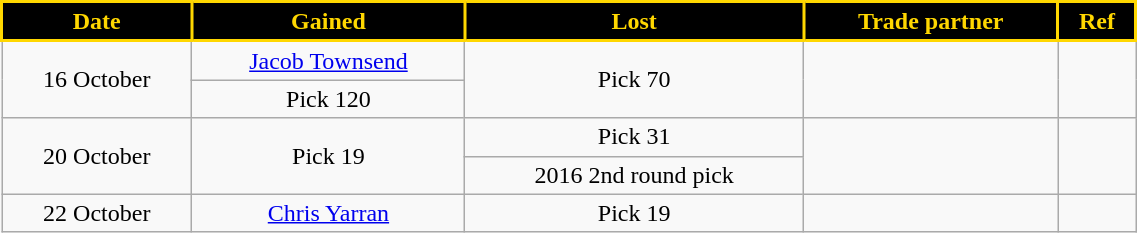<table class="wikitable" style="text-align:center; font-size:100%; width:60%;">
<tr>
<th style="background:black; border: solid gold 2px; color:gold;">Date</th>
<th style="background:black; border: solid gold 2px; color:gold;">Gained</th>
<th style="background:black; border: solid gold 2px; color:gold;">Lost</th>
<th style="background:black; border: solid gold 2px; color:gold;">Trade partner</th>
<th style="background:black; border: solid gold 2px; color:gold;">Ref</th>
</tr>
<tr>
<td rowspan=2>16 October</td>
<td><a href='#'>Jacob Townsend</a></td>
<td rowspan=2>Pick 70</td>
<td rowspan=2></td>
<td rowspan=2></td>
</tr>
<tr>
<td>Pick 120</td>
</tr>
<tr>
<td rowspan=2>20 October</td>
<td rowspan=2>Pick 19</td>
<td>Pick 31</td>
<td rowspan=2></td>
<td rowspan=2></td>
</tr>
<tr>
<td>2016 2nd round pick</td>
</tr>
<tr>
<td>22 October</td>
<td><a href='#'>Chris Yarran</a></td>
<td>Pick 19</td>
<td></td>
<td></td>
</tr>
</table>
